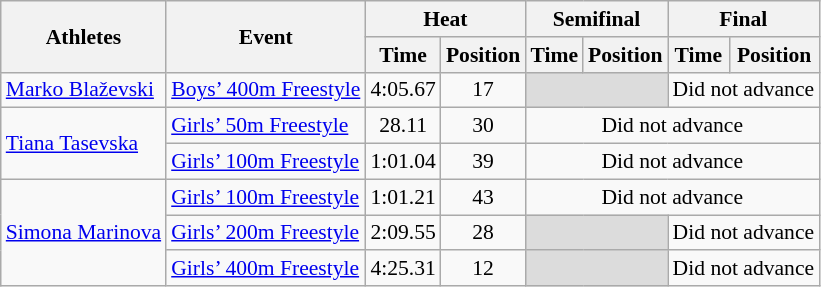<table class="wikitable" border="1" style="font-size:90%">
<tr>
<th rowspan=2>Athletes</th>
<th rowspan=2>Event</th>
<th colspan=2>Heat</th>
<th colspan=2>Semifinal</th>
<th colspan=2>Final</th>
</tr>
<tr>
<th>Time</th>
<th>Position</th>
<th>Time</th>
<th>Position</th>
<th>Time</th>
<th>Position</th>
</tr>
<tr>
<td rowspan=1><a href='#'>Marko Blaževski</a></td>
<td><a href='#'>Boys’ 400m Freestyle</a></td>
<td align=center>4:05.67</td>
<td align=center>17</td>
<td colspan=2 bgcolor=#DCDCDC></td>
<td colspan="2" align=center>Did not advance</td>
</tr>
<tr>
<td rowspan=2><a href='#'>Tiana Tasevska</a></td>
<td><a href='#'>Girls’ 50m Freestyle</a></td>
<td align=center>28.11</td>
<td align=center>30</td>
<td colspan="4" align=center>Did not advance</td>
</tr>
<tr>
<td><a href='#'>Girls’ 100m Freestyle</a></td>
<td align=center>1:01.04</td>
<td align=center>39</td>
<td colspan="4" align=center>Did not advance</td>
</tr>
<tr>
<td rowspan=3><a href='#'>Simona Marinova</a></td>
<td><a href='#'>Girls’ 100m Freestyle</a></td>
<td align=center>1:01.21</td>
<td align=center>43</td>
<td colspan="4" align=center>Did not advance</td>
</tr>
<tr>
<td><a href='#'>Girls’ 200m Freestyle</a></td>
<td align=center>2:09.55</td>
<td align=center>28</td>
<td colspan=2 bgcolor=#DCDCDC></td>
<td colspan="2" align=center>Did not advance</td>
</tr>
<tr>
<td><a href='#'>Girls’ 400m Freestyle</a></td>
<td align=center>4:25.31</td>
<td align=center>12</td>
<td colspan=2 bgcolor=#DCDCDC></td>
<td colspan="2" align=center>Did not advance</td>
</tr>
</table>
